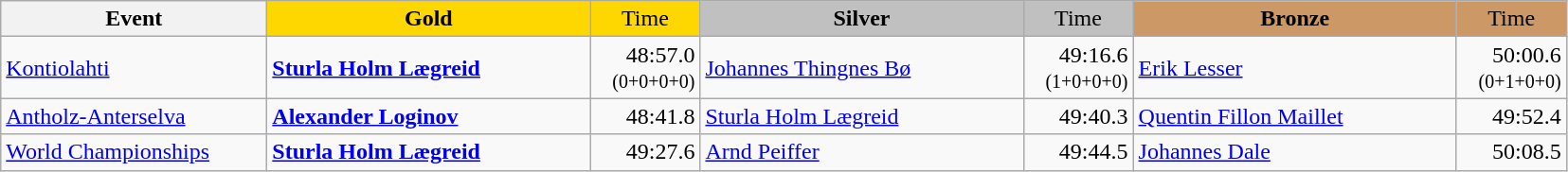<table class="wikitable">
<tr>
<th width="180">Event</th>
<th width="220" style="background:gold">Gold</th>
<th width="70" style="background:gold;font-weight:normal">Time</th>
<th width="220" style="background:silver">Silver</th>
<th width="70" style="background:silver;font-weight:normal">Time</th>
<th width="220" style="background:#CC9966">Bronze</th>
<th width="70" style="background:#CC9966;font-weight:normal">Time</th>
</tr>
<tr>
<td><a href='#'>Kontiolahti</a><br></td>
<td><strong><a href='#'>Sturla Holm Lægreid</a></strong><br><small></small></td>
<td align="right">48:57.0<br><small>(0+0+0+0)</small></td>
<td><a href='#'>Johannes Thingnes Bø</a><br><small></small></td>
<td align="right">49:16.6<br><small>(1+0+0+0)</small></td>
<td><a href='#'>Erik Lesser</a><br><small></small></td>
<td align="right">50:00.6<br><small>(0+1+0+0)</small></td>
</tr>
<tr>
<td><a href='#'>Antholz-Anterselva</a><br></td>
<td><strong><a href='#'>Alexander Loginov</a></strong><br></td>
<td align="right">48:41.8 <br> </td>
<td><a href='#'>Sturla Holm Lægreid</a><br></td>
<td align="right">49:40.3 <br> </td>
<td><a href='#'>Quentin Fillon Maillet</a><br></td>
<td align="right">49:52.4 <br> </td>
</tr>
<tr>
<td><a href='#'>World Championships</a><br></td>
<td><strong><a href='#'>Sturla Holm Lægreid</a></strong><br></td>
<td align="right">49:27.6  <br> </td>
<td><a href='#'>Arnd Peiffer</a><br></td>
<td align="right">49:44.5<br> </td>
<td><a href='#'>Johannes Dale</a><br></td>
<td align="right">50:08.5<br> </td>
</tr>
</table>
